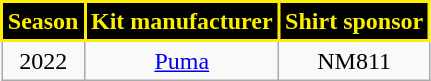<table class="wikitable" style="text-align: center">
<tr>
<th style="background:#000; color:#fcf000; border:2px solid #fcf000;">Season</th>
<th style="background:#000; color:#fcf000; border:2px solid #fcf000;">Kit manufacturer</th>
<th style="background:#000; color:#fcf000; border:2px solid #fcf000;">Shirt sponsor</th>
</tr>
<tr>
<td>2022</td>
<td><a href='#'>Puma</a></td>
<td rowspan="2">NM811</td>
</tr>
</table>
